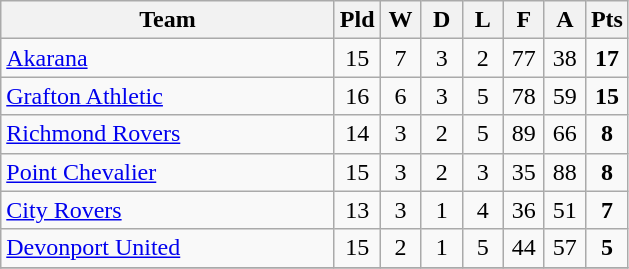<table class="wikitable" style="text-align:center;">
<tr>
<th width=215>Team</th>
<th width=20 abbr="Played">Pld</th>
<th width=20 abbr="Won">W</th>
<th width=20 abbr="Drawn">D</th>
<th width=20 abbr="Lost">L</th>
<th width=20 abbr="For">F</th>
<th width=20 abbr="Against">A</th>
<th width=20 abbr="Points">Pts</th>
</tr>
<tr>
<td style="text-align:left;"><a href='#'>Akarana</a></td>
<td>15</td>
<td>7</td>
<td>3</td>
<td>2</td>
<td>77</td>
<td>38</td>
<td><strong>17</strong></td>
</tr>
<tr>
<td style="text-align:left;"><a href='#'>Grafton Athletic</a></td>
<td>16</td>
<td>6</td>
<td>3</td>
<td>5</td>
<td>78</td>
<td>59</td>
<td><strong>15</strong></td>
</tr>
<tr>
<td style="text-align:left;"><a href='#'>Richmond Rovers</a></td>
<td>14</td>
<td>3</td>
<td>2</td>
<td>5</td>
<td>89</td>
<td>66</td>
<td><strong>8</strong></td>
</tr>
<tr>
<td style="text-align:left;"><a href='#'>Point Chevalier</a></td>
<td>15</td>
<td>3</td>
<td>2</td>
<td>3</td>
<td>35</td>
<td>88</td>
<td><strong>8</strong></td>
</tr>
<tr>
<td style="text-align:left;"><a href='#'>City Rovers</a></td>
<td>13</td>
<td>3</td>
<td>1</td>
<td>4</td>
<td>36</td>
<td>51</td>
<td><strong>7</strong></td>
</tr>
<tr>
<td style="text-align:left;"><a href='#'>Devonport United</a></td>
<td>15</td>
<td>2</td>
<td>1</td>
<td>5</td>
<td>44</td>
<td>57</td>
<td><strong>5</strong></td>
</tr>
<tr>
</tr>
</table>
